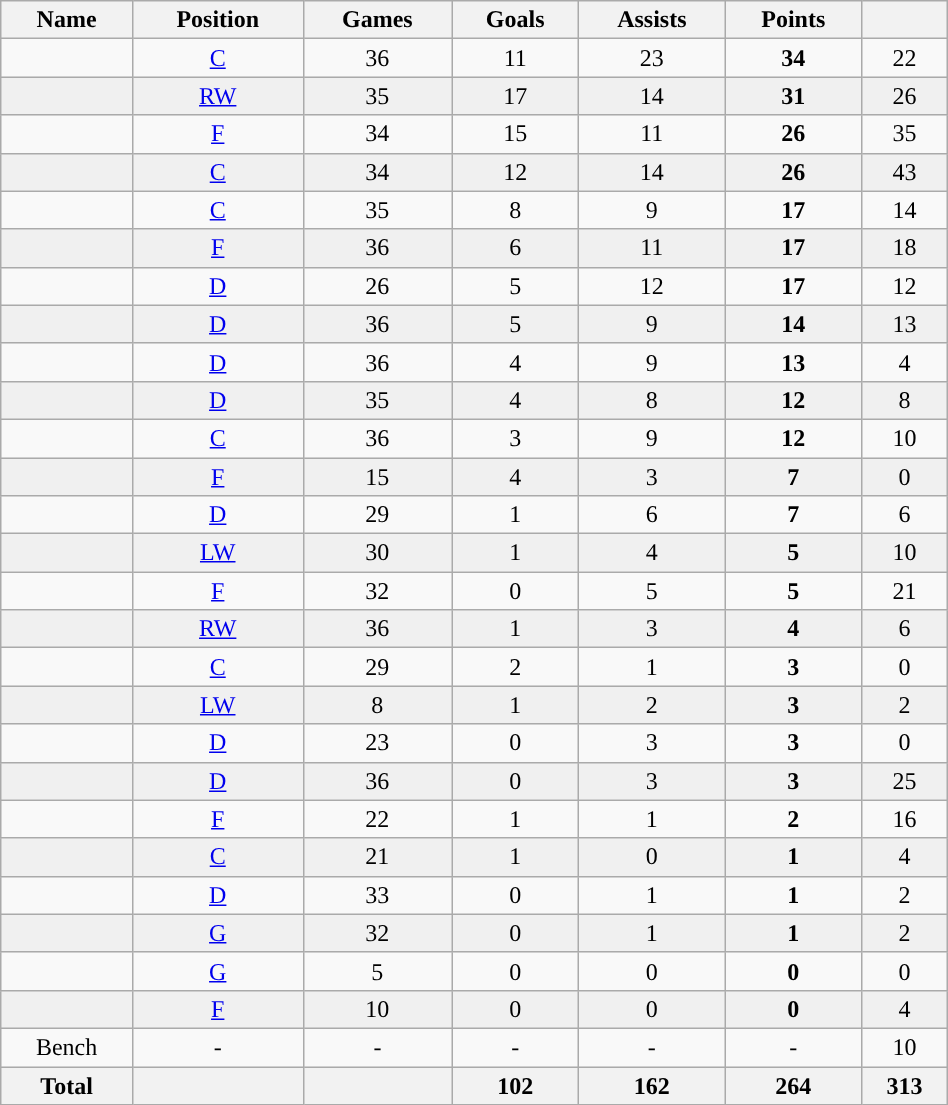<table class="wikitable sortable" width ="50%">
<tr align="center">
<th>Name</th>
<th>Position</th>
<th>Games</th>
<th>Goals</th>
<th>Assists</th>
<th>Points</th>
<th><a href='#'></a></th>
</tr>
<tr align="center" bgcolor="">
<td></td>
<td><a href='#'>C</a></td>
<td>36</td>
<td>11</td>
<td>23</td>
<td><strong>34</strong></td>
<td>22</td>
</tr>
<tr align="center" bgcolor="f0f0f0">
<td></td>
<td><a href='#'>RW</a></td>
<td>35</td>
<td>17</td>
<td>14</td>
<td><strong>31</strong></td>
<td>26</td>
</tr>
<tr align="center" bgcolor="">
<td></td>
<td><a href='#'>F</a></td>
<td>34</td>
<td>15</td>
<td>11</td>
<td><strong>26</strong></td>
<td>35</td>
</tr>
<tr align="center" bgcolor="f0f0f0">
<td></td>
<td><a href='#'>C</a></td>
<td>34</td>
<td>12</td>
<td>14</td>
<td><strong>26</strong></td>
<td>43</td>
</tr>
<tr align="center" bgcolor="">
<td></td>
<td><a href='#'>C</a></td>
<td>35</td>
<td>8</td>
<td>9</td>
<td><strong>17</strong></td>
<td>14</td>
</tr>
<tr align="center" bgcolor="f0f0f0">
<td></td>
<td><a href='#'>F</a></td>
<td>36</td>
<td>6</td>
<td>11</td>
<td><strong>17</strong></td>
<td>18</td>
</tr>
<tr align="center" bgcolor="">
<td></td>
<td><a href='#'>D</a></td>
<td>26</td>
<td>5</td>
<td>12</td>
<td><strong>17</strong></td>
<td>12</td>
</tr>
<tr align="center" bgcolor="f0f0f0">
<td></td>
<td><a href='#'>D</a></td>
<td>36</td>
<td>5</td>
<td>9</td>
<td><strong>14</strong></td>
<td>13</td>
</tr>
<tr align="center" bgcolor="">
<td></td>
<td><a href='#'>D</a></td>
<td>36</td>
<td>4</td>
<td>9</td>
<td><strong>13</strong></td>
<td>4</td>
</tr>
<tr align="center" bgcolor="f0f0f0">
<td></td>
<td><a href='#'>D</a></td>
<td>35</td>
<td>4</td>
<td>8</td>
<td><strong>12</strong></td>
<td>8</td>
</tr>
<tr align="center" bgcolor="">
<td></td>
<td><a href='#'>C</a></td>
<td>36</td>
<td>3</td>
<td>9</td>
<td><strong>12</strong></td>
<td>10</td>
</tr>
<tr align="center" bgcolor="f0f0f0">
<td></td>
<td><a href='#'>F</a></td>
<td>15</td>
<td>4</td>
<td>3</td>
<td><strong>7</strong></td>
<td>0</td>
</tr>
<tr align="center" bgcolor="">
<td></td>
<td><a href='#'>D</a></td>
<td>29</td>
<td>1</td>
<td>6</td>
<td><strong>7</strong></td>
<td>6</td>
</tr>
<tr align="center" bgcolor="f0f0f0">
<td></td>
<td><a href='#'>LW</a></td>
<td>30</td>
<td>1</td>
<td>4</td>
<td><strong>5</strong></td>
<td>10</td>
</tr>
<tr align="center" bgcolor="">
<td></td>
<td><a href='#'>F</a></td>
<td>32</td>
<td>0</td>
<td>5</td>
<td><strong>5</strong></td>
<td>21</td>
</tr>
<tr align="center" bgcolor="f0f0f0">
<td></td>
<td><a href='#'>RW</a></td>
<td>36</td>
<td>1</td>
<td>3</td>
<td><strong>4</strong></td>
<td>6</td>
</tr>
<tr align="center" bgcolor="">
<td></td>
<td><a href='#'>C</a></td>
<td>29</td>
<td>2</td>
<td>1</td>
<td><strong>3</strong></td>
<td>0</td>
</tr>
<tr align="center" bgcolor="f0f0f0">
<td></td>
<td><a href='#'>LW</a></td>
<td>8</td>
<td>1</td>
<td>2</td>
<td><strong>3</strong></td>
<td>2</td>
</tr>
<tr align="center" bgcolor="">
<td></td>
<td><a href='#'>D</a></td>
<td>23</td>
<td>0</td>
<td>3</td>
<td><strong>3</strong></td>
<td>0</td>
</tr>
<tr align="center" bgcolor="f0f0f0">
<td></td>
<td><a href='#'>D</a></td>
<td>36</td>
<td>0</td>
<td>3</td>
<td><strong>3</strong></td>
<td>25</td>
</tr>
<tr align="center" bgcolor="">
<td></td>
<td><a href='#'>F</a></td>
<td>22</td>
<td>1</td>
<td>1</td>
<td><strong>2</strong></td>
<td>16</td>
</tr>
<tr align="center" bgcolor="f0f0f0">
<td></td>
<td><a href='#'>C</a></td>
<td>21</td>
<td>1</td>
<td>0</td>
<td><strong>1</strong></td>
<td>4</td>
</tr>
<tr align="center" bgcolor="">
<td></td>
<td><a href='#'>D</a></td>
<td>33</td>
<td>0</td>
<td>1</td>
<td><strong>1</strong></td>
<td>2</td>
</tr>
<tr align="center" bgcolor="f0f0f0">
<td></td>
<td><a href='#'>G</a></td>
<td>32</td>
<td>0</td>
<td>1</td>
<td><strong>1</strong></td>
<td>2</td>
</tr>
<tr align="center" bgcolor="">
<td></td>
<td><a href='#'>G</a></td>
<td>5</td>
<td>0</td>
<td>0</td>
<td><strong>0</strong></td>
<td>0</td>
</tr>
<tr align="center" bgcolor="f0f0f0">
<td></td>
<td><a href='#'>F</a></td>
<td>10</td>
<td>0</td>
<td>0</td>
<td><strong>0</strong></td>
<td>4</td>
</tr>
<tr align="center" bgcolor="">
<td>Bench</td>
<td>-</td>
<td>-</td>
<td>-</td>
<td>-</td>
<td>-</td>
<td>10</td>
</tr>
<tr>
<th>Total</th>
<th></th>
<th></th>
<th>102</th>
<th>162</th>
<th>264</th>
<th>313</th>
</tr>
</table>
